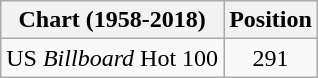<table class="wikitable plainrowheaders">
<tr>
<th>Chart (1958-2018)</th>
<th>Position</th>
</tr>
<tr>
<td>US <em>Billboard</em> Hot 100</td>
<td style="text-align:center;">291</td>
</tr>
</table>
